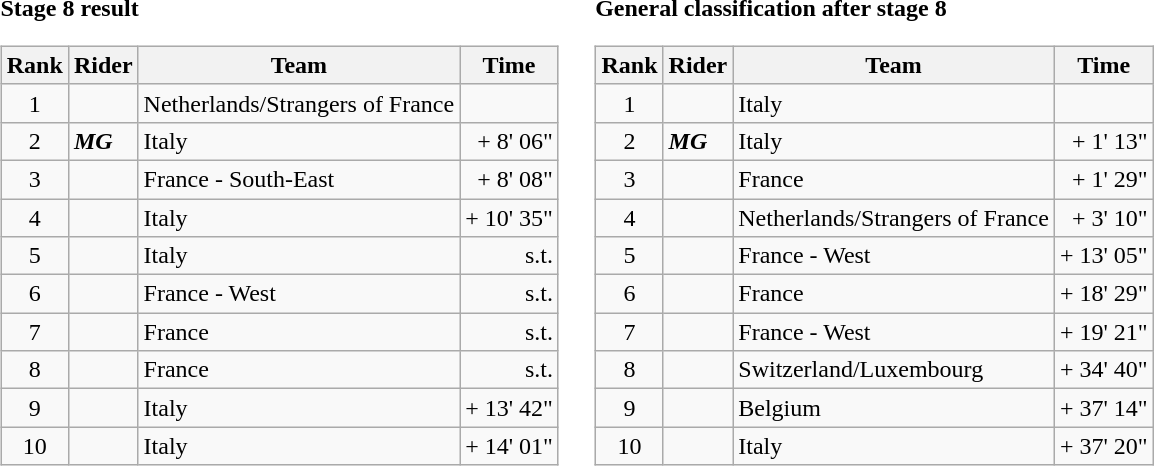<table>
<tr>
<td><strong>Stage 8 result</strong><br><table class="wikitable">
<tr>
<th scope="col">Rank</th>
<th scope="col">Rider</th>
<th scope="col">Team</th>
<th scope="col">Time</th>
</tr>
<tr>
<td style="text-align:center;">1</td>
<td></td>
<td>Netherlands/Strangers of France</td>
<td style="text-align:right;"></td>
</tr>
<tr>
<td style="text-align:center;">2</td>
<td> <strong><em>MG</em></strong></td>
<td>Italy</td>
<td style="text-align:right;">+ 8' 06"</td>
</tr>
<tr>
<td style="text-align:center;">3</td>
<td></td>
<td>France - South-East</td>
<td style="text-align:right;">+ 8' 08"</td>
</tr>
<tr>
<td style="text-align:center;">4</td>
<td></td>
<td>Italy</td>
<td style="text-align:right;">+ 10' 35"</td>
</tr>
<tr>
<td style="text-align:center;">5</td>
<td> </td>
<td>Italy</td>
<td style="text-align:right;">s.t.</td>
</tr>
<tr>
<td style="text-align:center;">6</td>
<td></td>
<td>France - West</td>
<td style="text-align:right;">s.t.</td>
</tr>
<tr>
<td style="text-align:center;">7</td>
<td></td>
<td>France</td>
<td style="text-align:right;">s.t.</td>
</tr>
<tr>
<td style="text-align:center;">8</td>
<td></td>
<td>France</td>
<td style="text-align:right;">s.t.</td>
</tr>
<tr>
<td style="text-align:center;">9</td>
<td></td>
<td>Italy</td>
<td style="text-align:right;">+ 13' 42"</td>
</tr>
<tr>
<td style="text-align:center;">10</td>
<td></td>
<td>Italy</td>
<td style="text-align:right;">+ 14' 01"</td>
</tr>
</table>
</td>
<td></td>
<td><strong>General classification after stage 8</strong><br><table class="wikitable">
<tr>
<th scope="col">Rank</th>
<th scope="col">Rider</th>
<th scope="col">Team</th>
<th scope="col">Time</th>
</tr>
<tr>
<td style="text-align:center;">1</td>
<td> </td>
<td>Italy</td>
<td style="text-align:right;"></td>
</tr>
<tr>
<td style="text-align:center;">2</td>
<td> <strong><em>MG</em></strong></td>
<td>Italy</td>
<td style="text-align:right;">+ 1' 13"</td>
</tr>
<tr>
<td style="text-align:center;">3</td>
<td></td>
<td>France</td>
<td style="text-align:right;">+ 1' 29"</td>
</tr>
<tr>
<td style="text-align:center;">4</td>
<td></td>
<td>Netherlands/Strangers of France</td>
<td style="text-align:right;">+ 3' 10"</td>
</tr>
<tr>
<td style="text-align:center;">5</td>
<td></td>
<td>France - West</td>
<td style="text-align:right;">+ 13' 05"</td>
</tr>
<tr>
<td style="text-align:center;">6</td>
<td></td>
<td>France</td>
<td style="text-align:right;">+ 18' 29"</td>
</tr>
<tr>
<td style="text-align:center;">7</td>
<td></td>
<td>France - West</td>
<td style="text-align:right;">+ 19' 21"</td>
</tr>
<tr>
<td style="text-align:center;">8</td>
<td></td>
<td>Switzerland/Luxembourg</td>
<td style="text-align:right;">+ 34' 40"</td>
</tr>
<tr>
<td style="text-align:center;">9</td>
<td></td>
<td>Belgium</td>
<td style="text-align:right;">+ 37' 14"</td>
</tr>
<tr>
<td style="text-align:center;">10</td>
<td></td>
<td>Italy</td>
<td style="text-align:right;">+ 37' 20"</td>
</tr>
</table>
</td>
</tr>
</table>
